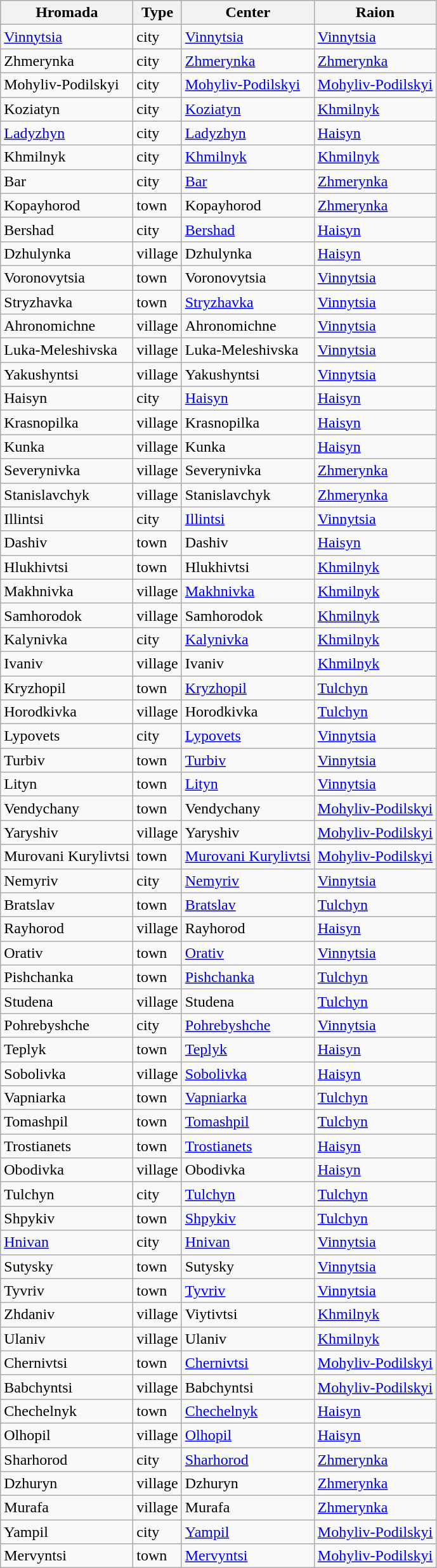<table class='wikitable sortable'>
<tr>
<th>Hromada</th>
<th>Type</th>
<th>Center</th>
<th>Raion</th>
</tr>
<tr>
<td><a href='#'>Vinnytsia</a></td>
<td>city</td>
<td><a href='#'>Vinnytsia</a></td>
<td><a href='#'>Vinnytsia</a></td>
</tr>
<tr>
<td>Zhmerynka</td>
<td>city</td>
<td><a href='#'>Zhmerynka</a></td>
<td><a href='#'>Zhmerynka</a></td>
</tr>
<tr>
<td>Mohyliv-Podilskyi</td>
<td>city</td>
<td><a href='#'>Mohyliv-Podilskyi</a></td>
<td><a href='#'>Mohyliv-Podilskyi</a></td>
</tr>
<tr>
<td>Koziatyn</td>
<td>city</td>
<td><a href='#'>Koziatyn</a></td>
<td><a href='#'>Khmilnyk</a></td>
</tr>
<tr>
<td><a href='#'>Ladyzhyn</a></td>
<td>city</td>
<td><a href='#'>Ladyzhyn</a></td>
<td><a href='#'>Haisyn</a></td>
</tr>
<tr>
<td>Khmilnyk</td>
<td>city</td>
<td><a href='#'>Khmilnyk</a></td>
<td><a href='#'>Khmilnyk</a></td>
</tr>
<tr>
<td>Bar</td>
<td>city</td>
<td><a href='#'>Bar</a></td>
<td><a href='#'>Zhmerynka</a></td>
</tr>
<tr>
<td>Kopayhorod</td>
<td>town</td>
<td>Kopayhorod</td>
<td><a href='#'>Zhmerynka</a></td>
</tr>
<tr>
<td>Bershad</td>
<td>city</td>
<td><a href='#'>Bershad</a></td>
<td><a href='#'>Haisyn</a></td>
</tr>
<tr>
<td>Dzhulynka</td>
<td>village</td>
<td>Dzhulynka</td>
<td><a href='#'>Haisyn</a></td>
</tr>
<tr>
<td>Voronovytsia</td>
<td>town</td>
<td>Voronovytsia</td>
<td><a href='#'>Vinnytsia</a></td>
</tr>
<tr>
<td>Stryzhavka</td>
<td>town</td>
<td><a href='#'>Stryzhavka</a></td>
<td><a href='#'>Vinnytsia</a></td>
</tr>
<tr>
<td>Ahronomichne</td>
<td>village</td>
<td>Ahronomichne</td>
<td><a href='#'>Vinnytsia</a></td>
</tr>
<tr>
<td>Luka-Meleshivska</td>
<td>village</td>
<td>Luka-Meleshivska</td>
<td><a href='#'>Vinnytsia</a></td>
</tr>
<tr>
<td>Yakushyntsi</td>
<td>village</td>
<td>Yakushyntsi</td>
<td><a href='#'>Vinnytsia</a></td>
</tr>
<tr>
<td>Haisyn</td>
<td>city</td>
<td><a href='#'>Haisyn</a></td>
<td><a href='#'>Haisyn</a></td>
</tr>
<tr>
<td>Krasnopilka</td>
<td>village</td>
<td>Krasnopilka</td>
<td><a href='#'>Haisyn</a></td>
</tr>
<tr>
<td>Kunka</td>
<td>village</td>
<td>Kunka</td>
<td><a href='#'>Haisyn</a></td>
</tr>
<tr>
<td>Severynivka</td>
<td>village</td>
<td>Severynivka</td>
<td><a href='#'>Zhmerynka</a></td>
</tr>
<tr>
<td>Stanislavchyk</td>
<td>village</td>
<td>Stanislavchyk</td>
<td><a href='#'>Zhmerynka</a></td>
</tr>
<tr>
<td>Illintsi</td>
<td>city</td>
<td><a href='#'>Illintsi</a></td>
<td><a href='#'>Vinnytsia</a></td>
</tr>
<tr>
<td>Dashiv</td>
<td>town</td>
<td>Dashiv</td>
<td><a href='#'>Haisyn</a></td>
</tr>
<tr>
<td>Hlukhivtsi</td>
<td>town</td>
<td>Hlukhivtsi</td>
<td><a href='#'>Khmilnyk</a></td>
</tr>
<tr>
<td>Makhnivka</td>
<td>village</td>
<td><a href='#'>Makhnivka</a></td>
<td><a href='#'>Khmilnyk</a></td>
</tr>
<tr>
<td>Samhorodok</td>
<td>village</td>
<td>Samhorodok</td>
<td><a href='#'>Khmilnyk</a></td>
</tr>
<tr>
<td>Kalynivka</td>
<td>city</td>
<td><a href='#'>Kalynivka</a></td>
<td><a href='#'>Khmilnyk</a></td>
</tr>
<tr>
<td>Ivaniv</td>
<td>village</td>
<td>Ivaniv</td>
<td><a href='#'>Khmilnyk</a></td>
</tr>
<tr>
<td>Kryzhopil</td>
<td>town</td>
<td><a href='#'>Kryzhopil</a></td>
<td><a href='#'>Tulchyn</a></td>
</tr>
<tr>
<td>Horodkivka</td>
<td>village</td>
<td>Horodkivka</td>
<td><a href='#'>Tulchyn</a></td>
</tr>
<tr>
<td>Lypovets</td>
<td>city</td>
<td><a href='#'>Lypovets</a></td>
<td><a href='#'>Vinnytsia</a></td>
</tr>
<tr>
<td>Turbiv</td>
<td>town</td>
<td><a href='#'>Turbiv</a></td>
<td><a href='#'>Vinnytsia</a></td>
</tr>
<tr>
<td>Lityn</td>
<td>town</td>
<td><a href='#'>Lityn</a></td>
<td><a href='#'>Vinnytsia</a></td>
</tr>
<tr>
<td>Vendychany</td>
<td>town</td>
<td>Vendychany</td>
<td><a href='#'>Mohyliv-Podilskyi</a></td>
</tr>
<tr>
<td>Yaryshiv</td>
<td>village</td>
<td>Yaryshiv</td>
<td><a href='#'>Mohyliv-Podilskyi</a></td>
</tr>
<tr>
<td>Murovani Kurylivtsi</td>
<td>town</td>
<td><a href='#'>Murovani Kurylivtsi</a></td>
<td><a href='#'>Mohyliv-Podilskyi</a></td>
</tr>
<tr>
<td>Nemyriv</td>
<td>city</td>
<td><a href='#'>Nemyriv</a></td>
<td><a href='#'>Vinnytsia</a></td>
</tr>
<tr>
<td>Bratslav</td>
<td>town</td>
<td><a href='#'>Bratslav</a></td>
<td><a href='#'>Tulchyn</a></td>
</tr>
<tr>
<td>Rayhorod</td>
<td>village</td>
<td>Rayhorod</td>
<td><a href='#'>Haisyn</a></td>
</tr>
<tr>
<td>Orativ</td>
<td>town</td>
<td><a href='#'>Orativ</a></td>
<td><a href='#'>Vinnytsia</a></td>
</tr>
<tr>
<td>Pishchanka</td>
<td>town</td>
<td><a href='#'>Pishchanka</a></td>
<td><a href='#'>Tulchyn</a></td>
</tr>
<tr>
<td>Studena</td>
<td>village</td>
<td>Studena</td>
<td><a href='#'>Tulchyn</a></td>
</tr>
<tr>
<td>Pohrebyshche</td>
<td>city</td>
<td><a href='#'>Pohrebyshche</a></td>
<td><a href='#'>Vinnytsia</a></td>
</tr>
<tr>
<td>Teplyk</td>
<td>town</td>
<td><a href='#'>Teplyk</a></td>
<td><a href='#'>Haisyn</a></td>
</tr>
<tr>
<td>Sobolivka</td>
<td>village</td>
<td><a href='#'>Sobolivka</a></td>
<td><a href='#'>Haisyn</a></td>
</tr>
<tr>
<td>Vapniarka</td>
<td>town</td>
<td><a href='#'>Vapniarka</a></td>
<td><a href='#'>Tulchyn</a></td>
</tr>
<tr>
<td>Tomashpil</td>
<td>town</td>
<td><a href='#'>Tomashpil</a></td>
<td><a href='#'>Tulchyn</a></td>
</tr>
<tr>
<td>Trostianets</td>
<td>town</td>
<td><a href='#'>Trostianets</a></td>
<td><a href='#'>Haisyn</a></td>
</tr>
<tr>
<td>Obodivka</td>
<td>village</td>
<td>Obodivka</td>
<td><a href='#'>Haisyn</a></td>
</tr>
<tr>
<td>Tulchyn</td>
<td>city</td>
<td><a href='#'>Tulchyn</a></td>
<td><a href='#'>Tulchyn</a></td>
</tr>
<tr>
<td>Shpykiv</td>
<td>town</td>
<td><a href='#'>Shpykiv</a></td>
<td><a href='#'>Tulchyn</a></td>
</tr>
<tr>
<td><a href='#'>Hnivan</a></td>
<td>city</td>
<td><a href='#'>Hnivan</a></td>
<td><a href='#'>Vinnytsia</a></td>
</tr>
<tr>
<td>Sutysky</td>
<td>town</td>
<td>Sutysky</td>
<td><a href='#'>Vinnytsia</a></td>
</tr>
<tr>
<td>Tyvriv</td>
<td>town</td>
<td><a href='#'>Tyvriv</a></td>
<td><a href='#'>Vinnytsia</a></td>
</tr>
<tr>
<td>Zhdaniv</td>
<td>village</td>
<td>Viytivtsi</td>
<td><a href='#'>Khmilnyk</a></td>
</tr>
<tr>
<td>Ulaniv</td>
<td>village</td>
<td>Ulaniv</td>
<td><a href='#'>Khmilnyk</a></td>
</tr>
<tr>
<td>Chernivtsi</td>
<td>town</td>
<td><a href='#'>Chernivtsi</a></td>
<td><a href='#'>Mohyliv-Podilskyi</a></td>
</tr>
<tr>
<td>Babchyntsi</td>
<td>village</td>
<td>Babchyntsi</td>
<td><a href='#'>Mohyliv-Podilskyi</a></td>
</tr>
<tr>
<td>Chechelnyk</td>
<td>town</td>
<td><a href='#'>Chechelnyk</a></td>
<td><a href='#'>Haisyn</a></td>
</tr>
<tr>
<td>Olhopil</td>
<td>village</td>
<td><a href='#'>Olhopil</a></td>
<td><a href='#'>Haisyn</a></td>
</tr>
<tr>
<td>Sharhorod</td>
<td>city</td>
<td><a href='#'>Sharhorod</a></td>
<td><a href='#'>Zhmerynka</a></td>
</tr>
<tr>
<td>Dzhuryn</td>
<td>village</td>
<td>Dzhuryn</td>
<td><a href='#'>Zhmerynka</a></td>
</tr>
<tr>
<td>Murafa</td>
<td>village</td>
<td>Murafa</td>
<td><a href='#'>Zhmerynka</a></td>
</tr>
<tr>
<td>Yampil</td>
<td>city</td>
<td><a href='#'>Yampil</a></td>
<td><a href='#'>Mohyliv-Podilskyi</a></td>
</tr>
<tr>
<td>Mervyntsi</td>
<td>town</td>
<td><a href='#'>Mervyntsi</a></td>
<td><a href='#'>Mohyliv-Podilskyi</a></td>
</tr>
</table>
